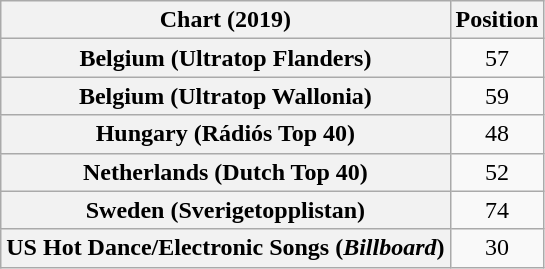<table class="wikitable sortable plainrowheaders" style="text-align:center">
<tr>
<th scope="col">Chart (2019)</th>
<th scope="col">Position</th>
</tr>
<tr>
<th scope="row">Belgium (Ultratop Flanders)</th>
<td>57</td>
</tr>
<tr>
<th scope="row">Belgium (Ultratop Wallonia)</th>
<td>59</td>
</tr>
<tr>
<th scope="row">Hungary (Rádiós Top 40)</th>
<td>48</td>
</tr>
<tr>
<th scope="row">Netherlands (Dutch Top 40)</th>
<td>52</td>
</tr>
<tr>
<th scope="row">Sweden (Sverigetopplistan)</th>
<td>74</td>
</tr>
<tr>
<th scope="row">US Hot Dance/Electronic Songs (<em>Billboard</em>)</th>
<td>30</td>
</tr>
</table>
